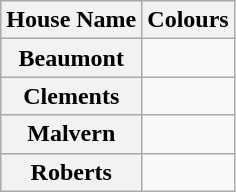<table class="wikitable" align="center">
<tr>
<th align="center">House Name</th>
<th>Colours</th>
</tr>
<tr>
<th>Beaumont</th>
<td align="center"></td>
</tr>
<tr>
<th>Clements</th>
<td align="center"></td>
</tr>
<tr>
<th>Malvern</th>
<td align="center"></td>
</tr>
<tr>
<th>Roberts</th>
<td align="center"></td>
</tr>
</table>
